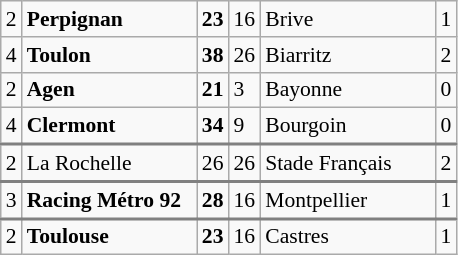<table class="wikitable left" cellpadding="0" cellspacing="0" style="font-size:90%;">
<tr>
<td>2</td>
<td width="110px"><strong>Perpignan</strong></td>
<td><strong>23</strong></td>
<td>16</td>
<td width="110px">Brive</td>
<td>1</td>
</tr>
<tr>
<td>4</td>
<td><strong>Toulon</strong></td>
<td><strong>38</strong></td>
<td>26</td>
<td>Biarritz</td>
<td>2</td>
</tr>
<tr>
<td>2</td>
<td><strong>Agen</strong></td>
<td><strong>21</strong></td>
<td>3</td>
<td>Bayonne</td>
<td>0</td>
</tr>
<tr>
<td>4</td>
<td><strong>Clermont</strong></td>
<td><strong>34</strong></td>
<td>9</td>
<td>Bourgoin</td>
<td>0</td>
</tr>
<tr style="border-top:2px solid grey;">
<td>2</td>
<td>La Rochelle</td>
<td>26</td>
<td>26</td>
<td>Stade Français</td>
<td>2</td>
</tr>
<tr style="border-top:2px solid grey;">
<td>3</td>
<td><strong>Racing Métro 92</strong></td>
<td><strong>28</strong></td>
<td>16</td>
<td>Montpellier</td>
<td>1</td>
</tr>
<tr style="border-top:2px solid grey;">
<td>2</td>
<td><strong>Toulouse</strong></td>
<td><strong>23</strong></td>
<td>16</td>
<td>Castres</td>
<td>1</td>
</tr>
</table>
